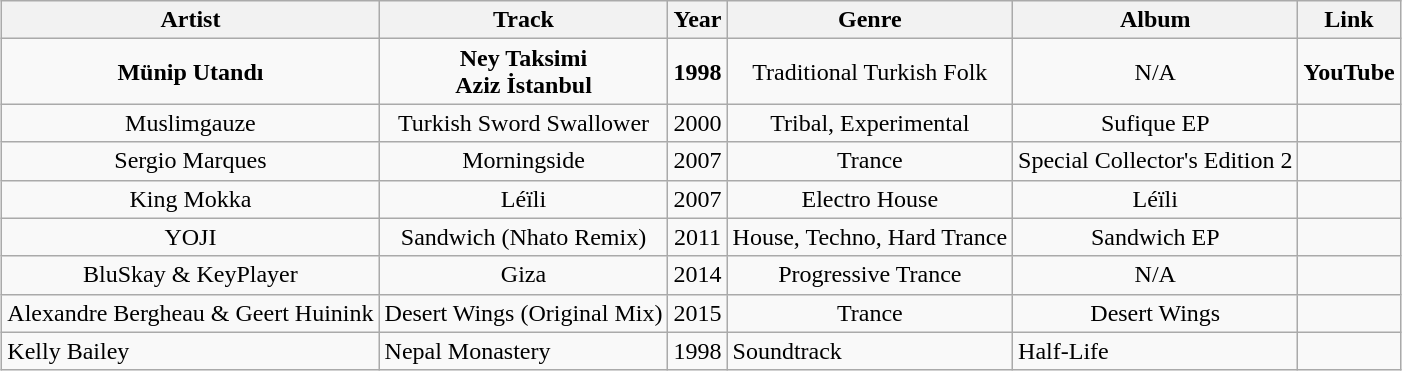<table class="wikitable" style="margin: 1em auto 1em auto;">
<tr align="center">
<th>Artist</th>
<th>Track</th>
<th>Year</th>
<th>Genre</th>
<th>Album</th>
<th>Link</th>
</tr>
<tr align="center">
<td><strong>Münip Utandı</strong></td>
<td><strong>Ney Taksimi <br>Aziz İstanbul</strong></td>
<td><strong>1998</strong></td>
<td>Traditional Turkish Folk</td>
<td>N/A</td>
<td><strong>YouTube</strong></td>
</tr>
<tr align="center">
<td>Muslimgauze</td>
<td>Turkish Sword Swallower</td>
<td>2000</td>
<td>Tribal, Experimental</td>
<td>Sufique EP</td>
<td></td>
</tr>
<tr align="center">
<td>Sergio Marques</td>
<td>Morningside</td>
<td>2007</td>
<td>Trance</td>
<td>Special Collector's Edition 2</td>
<td></td>
</tr>
<tr align="center">
<td>King Mokka</td>
<td>Léïli</td>
<td>2007</td>
<td>Electro House</td>
<td>Léïli</td>
<td></td>
</tr>
<tr align="center">
<td>YOJI</td>
<td>Sandwich (Nhato Remix)</td>
<td>2011</td>
<td>House, Techno, Hard Trance</td>
<td>Sandwich EP</td>
<td></td>
</tr>
<tr align="center">
<td>BluSkay & KeyPlayer</td>
<td>Giza</td>
<td>2014</td>
<td>Progressive Trance</td>
<td>N/A</td>
<td></td>
</tr>
<tr align="center">
<td>Alexandre Bergheau & Geert Huinink</td>
<td>Desert Wings (Original Mix)</td>
<td>2015</td>
<td>Trance</td>
<td>Desert Wings</td>
<td></td>
</tr>
<tr>
<td>Kelly Bailey</td>
<td>Nepal Monastery</td>
<td>1998</td>
<td>Soundtrack</td>
<td>Half-Life</td>
<td></td>
</tr>
</table>
